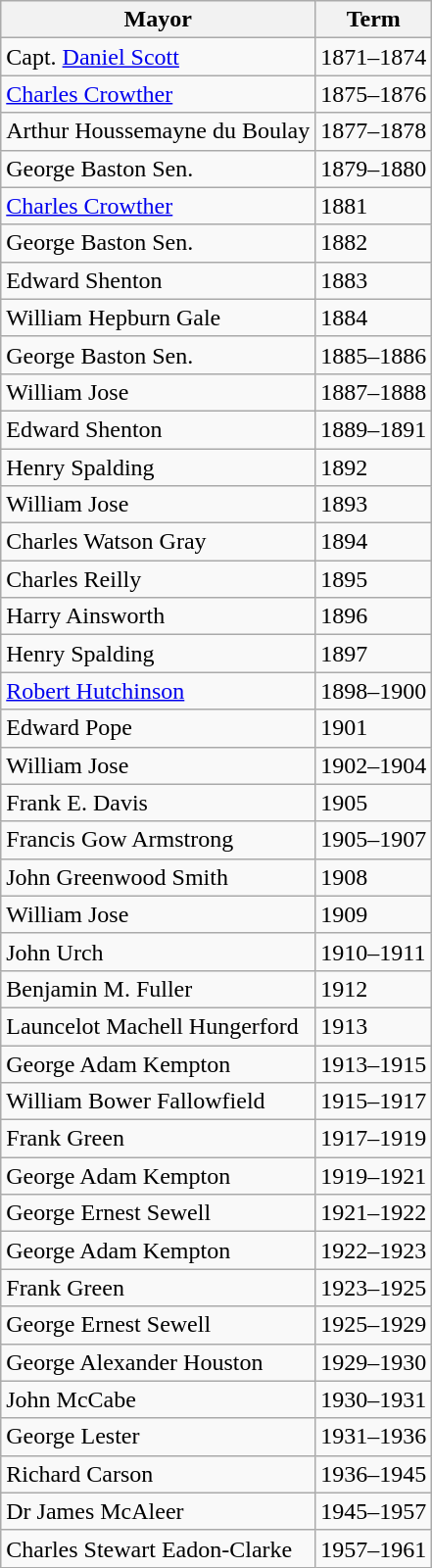<table class="wikitable">
<tr>
<th>Mayor</th>
<th>Term</th>
</tr>
<tr>
<td>Capt. <a href='#'>Daniel Scott</a></td>
<td>1871–1874</td>
</tr>
<tr>
<td><a href='#'>Charles Crowther</a></td>
<td>1875–1876</td>
</tr>
<tr>
<td>Arthur Houssemayne du Boulay</td>
<td>1877–1878</td>
</tr>
<tr>
<td>George Baston Sen.</td>
<td>1879–1880</td>
</tr>
<tr>
<td><a href='#'>Charles Crowther</a></td>
<td>1881</td>
</tr>
<tr>
<td>George Baston Sen.</td>
<td>1882</td>
</tr>
<tr>
<td>Edward Shenton</td>
<td>1883</td>
</tr>
<tr>
<td>William Hepburn Gale</td>
<td>1884</td>
</tr>
<tr>
<td>George Baston Sen.</td>
<td>1885–1886</td>
</tr>
<tr>
<td>William Jose</td>
<td>1887–1888</td>
</tr>
<tr>
<td>Edward Shenton</td>
<td>1889–1891</td>
</tr>
<tr>
<td>Henry Spalding</td>
<td>1892</td>
</tr>
<tr>
<td>William Jose</td>
<td>1893</td>
</tr>
<tr>
<td>Charles Watson Gray</td>
<td>1894</td>
</tr>
<tr>
<td>Charles Reilly</td>
<td>1895</td>
</tr>
<tr>
<td>Harry Ainsworth</td>
<td>1896</td>
</tr>
<tr>
<td>Henry Spalding</td>
<td>1897</td>
</tr>
<tr>
<td><a href='#'>Robert Hutchinson</a></td>
<td>1898–1900</td>
</tr>
<tr>
<td>Edward Pope</td>
<td>1901</td>
</tr>
<tr>
<td>William Jose</td>
<td>1902–1904</td>
</tr>
<tr>
<td>Frank E. Davis</td>
<td>1905</td>
</tr>
<tr>
<td>Francis Gow Armstrong</td>
<td>1905–1907</td>
</tr>
<tr>
<td>John Greenwood Smith</td>
<td>1908</td>
</tr>
<tr>
<td>William Jose</td>
<td>1909</td>
</tr>
<tr>
<td>John Urch</td>
<td>1910–1911</td>
</tr>
<tr>
<td>Benjamin M. Fuller</td>
<td>1912</td>
</tr>
<tr>
<td>Launcelot Machell Hungerford</td>
<td>1913</td>
</tr>
<tr>
<td>George Adam Kempton</td>
<td>1913–1915</td>
</tr>
<tr>
<td>William Bower Fallowfield</td>
<td>1915–1917</td>
</tr>
<tr>
<td>Frank Green</td>
<td>1917–1919</td>
</tr>
<tr>
<td>George Adam Kempton</td>
<td>1919–1921</td>
</tr>
<tr>
<td>George Ernest Sewell</td>
<td>1921–1922</td>
</tr>
<tr>
<td>George Adam Kempton</td>
<td>1922–1923</td>
</tr>
<tr>
<td>Frank Green</td>
<td>1923–1925</td>
</tr>
<tr>
<td>George Ernest Sewell</td>
<td>1925–1929</td>
</tr>
<tr>
<td>George Alexander Houston</td>
<td>1929–1930</td>
</tr>
<tr>
<td>John McCabe</td>
<td>1930–1931</td>
</tr>
<tr>
<td>George Lester</td>
<td>1931–1936</td>
</tr>
<tr>
<td>Richard Carson</td>
<td>1936–1945</td>
</tr>
<tr>
<td>Dr James McAleer</td>
<td>1945–1957</td>
</tr>
<tr>
<td>Charles Stewart Eadon-Clarke</td>
<td>1957–1961</td>
</tr>
</table>
